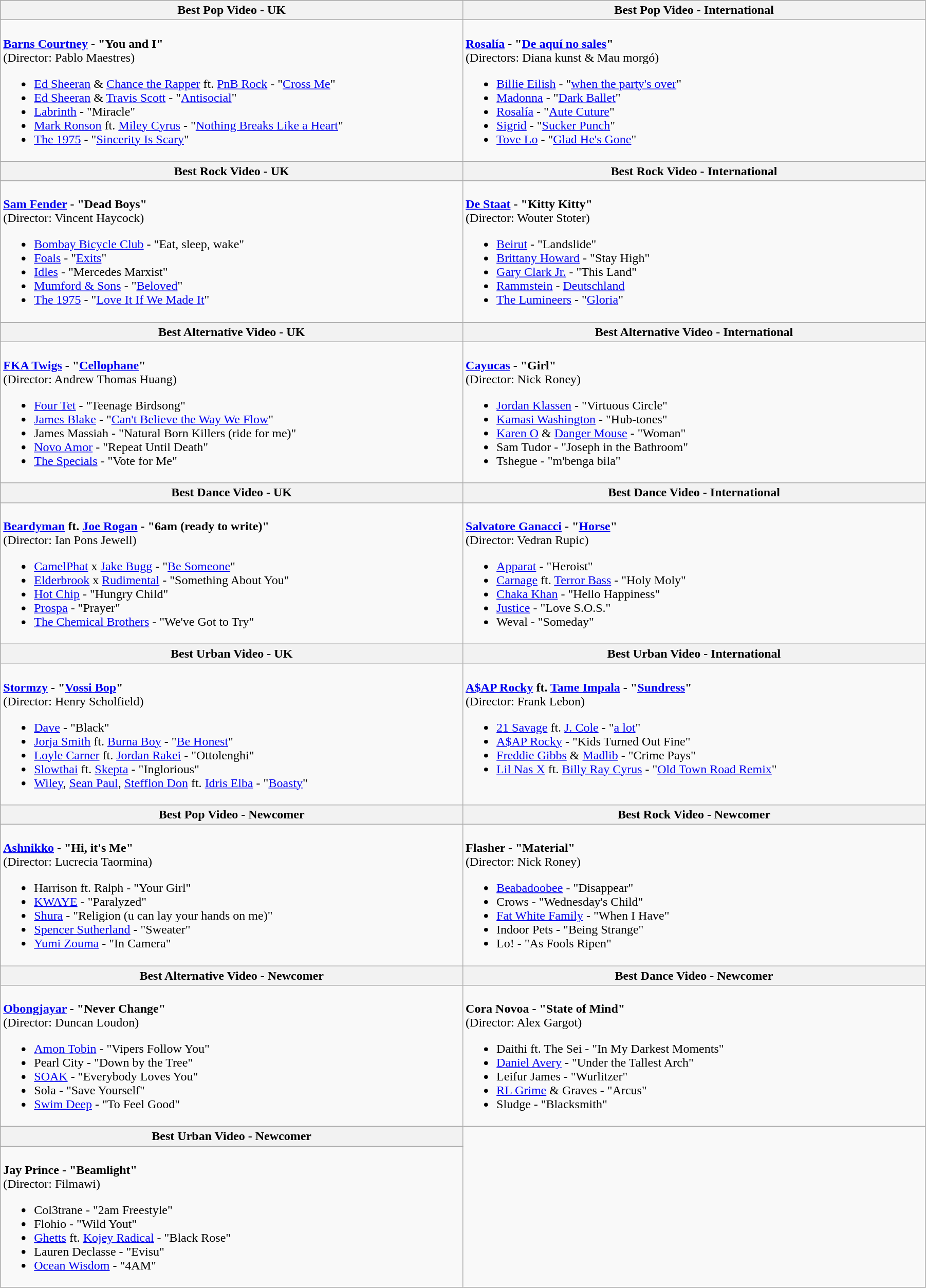<table class="wikitable" style="width:95%">
<tr bgcolor="#bebebe">
<th width="50%">Best Pop Video - UK</th>
<th width="50%">Best Pop Video - International</th>
</tr>
<tr>
<td valign="top"><br><strong><a href='#'>Barns Courtney</a> - "You and I"</strong> <br> (Director: Pablo Maestres)<ul><li><a href='#'>Ed Sheeran</a> & <a href='#'>Chance the Rapper</a> ft. <a href='#'>PnB Rock</a> - "<a href='#'>Cross Me</a>"</li><li><a href='#'>Ed Sheeran</a> & <a href='#'>Travis Scott</a> - "<a href='#'>Antisocial</a>"</li><li><a href='#'>Labrinth</a> - "Miracle"</li><li><a href='#'>Mark Ronson</a> ft. <a href='#'>Miley Cyrus</a> - "<a href='#'>Nothing Breaks Like a Heart</a>"</li><li><a href='#'>The 1975</a> - "<a href='#'>Sincerity Is Scary</a>"</li></ul></td>
<td valign="top"><br><strong><a href='#'>Rosalía</a> - "<a href='#'>De aquí no sales</a>"</strong> <br> (Directors: Diana kunst & Mau morgó)<ul><li><a href='#'>Billie Eilish</a> - "<a href='#'>when the party's over</a>"</li><li><a href='#'>Madonna</a> - "<a href='#'>Dark Ballet</a>"</li><li><a href='#'>Rosalía</a> - "<a href='#'>Aute Cuture</a>"</li><li><a href='#'>Sigrid</a> - "<a href='#'>Sucker Punch</a>"</li><li><a href='#'>Tove Lo</a> - "<a href='#'>Glad He's Gone</a>"</li></ul></td>
</tr>
<tr>
<th width="50%">Best Rock Video - UK</th>
<th width="50%">Best Rock Video - International</th>
</tr>
<tr>
<td valign="top"><br><strong><a href='#'>Sam Fender</a> - "Dead Boys"</strong> <br> (Director: Vincent Haycock)<ul><li><a href='#'>Bombay Bicycle Club</a> - "Eat, sleep, wake"</li><li><a href='#'>Foals</a> - "<a href='#'>Exits</a>"</li><li><a href='#'>Idles</a> - "Mercedes Marxist"</li><li><a href='#'>Mumford & Sons</a> - "<a href='#'>Beloved</a>"</li><li><a href='#'>The 1975</a> - "<a href='#'>Love It If We Made It</a>"</li></ul></td>
<td valign="top"><br><strong><a href='#'>De Staat</a> - "Kitty Kitty"</strong> <br> (Director: Wouter Stoter)<ul><li><a href='#'>Beirut</a> - "Landslide"</li><li><a href='#'>Brittany Howard</a> - "Stay High"</li><li><a href='#'>Gary Clark Jr.</a> - "This Land"</li><li><a href='#'>Rammstein</a> - <a href='#'>Deutschland</a></li><li><a href='#'>The Lumineers</a> - "<a href='#'>Gloria</a>"</li></ul></td>
</tr>
<tr>
<th width="50%">Best Alternative Video - UK</th>
<th width="50%">Best Alternative Video - International</th>
</tr>
<tr>
<td valign="top"><br><strong><a href='#'>FKA Twigs</a> - "<a href='#'>Cellophane</a>"</strong> <br> (Director: Andrew Thomas Huang)<ul><li><a href='#'>Four Tet</a> - "Teenage Birdsong"</li><li><a href='#'>James Blake</a> - "<a href='#'>Can't Believe the Way We Flow</a>"</li><li>James Massiah - "Natural Born Killers (ride for me)"</li><li><a href='#'>Novo Amor</a> - "Repeat Until Death"</li><li><a href='#'>The Specials</a> - "Vote for Me"</li></ul></td>
<td valign="top"><br><strong><a href='#'>Cayucas</a> - "Girl"</strong> <br> (Director: Nick Roney)<ul><li><a href='#'>Jordan Klassen</a> - "Virtuous Circle"</li><li><a href='#'>Kamasi Washington</a> - "Hub-tones"</li><li><a href='#'>Karen O</a> & <a href='#'>Danger Mouse</a> - "Woman"</li><li>Sam Tudor - "Joseph in the Bathroom"</li><li>Tshegue - "m'benga bila"</li></ul></td>
</tr>
<tr>
<th width="50%">Best Dance Video - UK</th>
<th width="50%">Best Dance Video - International</th>
</tr>
<tr>
<td valign="top"><br><strong><a href='#'>Beardyman</a> ft. <a href='#'>Joe Rogan</a> - "6am (ready to write)"</strong> <br> (Director: Ian Pons Jewell)<ul><li><a href='#'>CamelPhat</a> x <a href='#'>Jake Bugg</a> - "<a href='#'>Be Someone</a>"</li><li><a href='#'>Elderbrook</a> x <a href='#'>Rudimental</a> - "Something About You"</li><li><a href='#'>Hot Chip</a> - "Hungry Child"</li><li><a href='#'>Prospa</a> - "Prayer"</li><li><a href='#'>The Chemical Brothers</a> - "We've Got to Try"</li></ul></td>
<td valign="top"><br><strong><a href='#'>Salvatore Ganacci</a> - "<a href='#'>Horse</a>"</strong> <br> (Director: Vedran Rupic)<ul><li><a href='#'>Apparat</a> - "Heroist"</li><li><a href='#'>Carnage</a> ft. <a href='#'>Terror Bass</a> - "Holy Moly"</li><li><a href='#'>Chaka Khan</a> - "Hello Happiness"</li><li><a href='#'>Justice</a> - "Love S.O.S."</li><li>Weval - "Someday"</li></ul></td>
</tr>
<tr>
<th width="50%">Best Urban Video - UK</th>
<th width="50%">Best Urban Video - International</th>
</tr>
<tr>
<td valign="top"><br><strong><a href='#'>Stormzy</a> - "<a href='#'>Vossi Bop</a>"</strong> <br> (Director: Henry Scholfield)<ul><li><a href='#'>Dave</a> - "Black"</li><li><a href='#'>Jorja Smith</a> ft. <a href='#'>Burna Boy</a> - "<a href='#'>Be Honest</a>"</li><li><a href='#'>Loyle Carner</a> ft. <a href='#'>Jordan Rakei</a> - "Ottolenghi"</li><li><a href='#'>Slowthai</a> ft. <a href='#'>Skepta</a> - "Inglorious"</li><li><a href='#'>Wiley</a>, <a href='#'>Sean Paul</a>, <a href='#'>Stefflon Don</a> ft. <a href='#'>Idris Elba</a> - "<a href='#'>Boasty</a>"</li></ul></td>
<td valign="top"><br><strong><a href='#'>A$AP Rocky</a> ft. <a href='#'>Tame Impala</a> - "<a href='#'>Sundress</a>"</strong> <br> (Director: Frank Lebon)<ul><li><a href='#'>21 Savage</a> ft. <a href='#'>J. Cole</a> - "<a href='#'>a lot</a>"</li><li><a href='#'>A$AP Rocky</a> - "Kids Turned Out Fine"</li><li><a href='#'>Freddie Gibbs</a> & <a href='#'>Madlib</a> - "Crime Pays"</li><li><a href='#'>Lil Nas X</a> ft. <a href='#'>Billy Ray Cyrus</a> - "<a href='#'>Old Town Road Remix</a>"</li></ul></td>
</tr>
<tr>
<th width="50%">Best Pop Video - Newcomer</th>
<th width="50%">Best Rock Video - Newcomer</th>
</tr>
<tr>
<td valign="top"><br><strong><a href='#'>Ashnikko</a> - "Hi, it's Me"</strong> <br> (Director: Lucrecia Taormina)<ul><li>Harrison ft. Ralph - "Your Girl"</li><li><a href='#'>KWAYE</a> - "Paralyzed"</li><li><a href='#'>Shura</a> - "Religion (u can lay your hands on me)"</li><li><a href='#'>Spencer Sutherland</a> - "Sweater"</li><li><a href='#'>Yumi Zouma</a> - "In Camera"</li></ul></td>
<td valign="top"><br><strong>Flasher - "Material"</strong> <br> (Director: Nick Roney)<ul><li><a href='#'>Beabadoobee</a> - "Disappear"</li><li>Crows - "Wednesday's Child"</li><li><a href='#'>Fat White Family</a> - "When I Have"</li><li>Indoor Pets - "Being Strange"</li><li>Lo! - "As Fools Ripen"</li></ul></td>
</tr>
<tr>
<th width="50%">Best Alternative Video - Newcomer</th>
<th width="50%">Best Dance Video - Newcomer</th>
</tr>
<tr>
<td valign="top"><br><strong><a href='#'>Obongjayar</a> - "Never Change"</strong> <br> (Director: Duncan Loudon)<ul><li><a href='#'>Amon Tobin</a> - "Vipers Follow You"</li><li>Pearl City - "Down by the Tree"</li><li><a href='#'>SOAK</a> - "Everybody Loves You"</li><li>Sola - "Save Yourself"</li><li><a href='#'>Swim Deep</a> - "To Feel Good"</li></ul></td>
<td valign="top"><br><strong>Cora Novoa - "State of Mind"</strong> <br> (Director: Alex Gargot)<ul><li>Daithi ft. The Sei - "In My Darkest Moments"</li><li><a href='#'>Daniel Avery</a> - "Under the Tallest Arch"</li><li>Leifur James - "Wurlitzer"</li><li><a href='#'>RL Grime</a> & Graves - "Arcus"</li><li>Sludge - "Blacksmith"</li></ul></td>
</tr>
<tr>
<th width="50%">Best Urban Video - Newcomer</th>
</tr>
<tr>
<td valign="top"><br><strong>Jay Prince - "Beamlight"</strong> <br> (Director: Filmawi)<ul><li>Col3trane - "2am Freestyle"</li><li>Flohio - "Wild Yout"</li><li><a href='#'>Ghetts</a> ft. <a href='#'>Kojey Radical</a> - "Black Rose"</li><li>Lauren Declasse - "Evisu"</li><li><a href='#'>Ocean Wisdom</a> - "4AM"</li></ul></td>
</tr>
</table>
